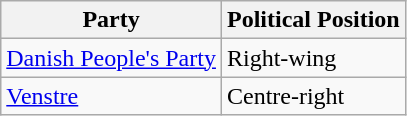<table class="wikitable mw-collapsible mw-collapsed">
<tr>
<th>Party</th>
<th>Political Position</th>
</tr>
<tr>
<td><a href='#'>Danish People's Party</a></td>
<td>Right-wing</td>
</tr>
<tr>
<td><a href='#'>Venstre</a></td>
<td>Centre-right</td>
</tr>
</table>
